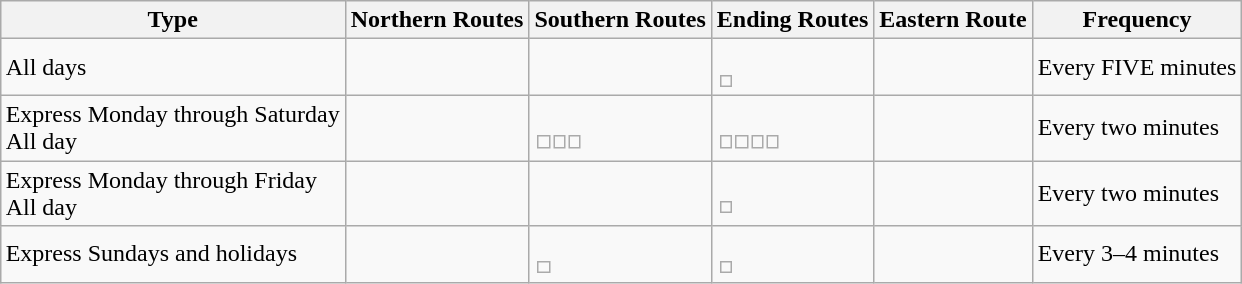<table class="wikitable" style="margin:1em auto;">
<tr>
<th>Type</th>
<th>Northern Routes</th>
<th>Southern Routes</th>
<th>Ending Routes</th>
<th>Eastern Route</th>
<th>Frequency</th>
</tr>
<tr>
<td>All days</td>
<td></td>
<td></td>
<td><br><table style="border:0px;">
<tr>
<td></td>
</tr>
</table>
</td>
<td></td>
<td>Every FIVE minutes</td>
</tr>
<tr>
<td>Express Monday through Saturday<br>All day</td>
<td></td>
<td><br><table style="border:0px;">
<tr>
<td></td>
<td></td>
<td></td>
</tr>
</table>
</td>
<td><br><table style="border:0px;">
<tr>
<td></td>
<td></td>
<td></td>
<td></td>
</tr>
</table>
</td>
<td></td>
<td>Every two minutes</td>
</tr>
<tr>
<td>Express Monday through Friday<br>All day</td>
<td></td>
<td></td>
<td><br><table style="border:0px;">
<tr>
<td></td>
</tr>
</table>
</td>
<td></td>
<td>Every two minutes</td>
</tr>
<tr>
<td>Express Sundays and holidays</td>
<td></td>
<td><br><table style="border:0px;">
<tr>
<td></td>
</tr>
</table>
</td>
<td><br><table style="border:0px;">
<tr>
<td></td>
</tr>
</table>
</td>
<td></td>
<td>Every 3–4 minutes</td>
</tr>
</table>
